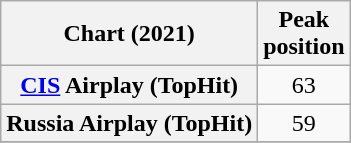<table class="wikitable sortable plainrowheaders" style="text-align:center">
<tr>
<th scope="col">Chart (2021)</th>
<th scope="col">Peak<br>position</th>
</tr>
<tr>
<th scope="row"><a href='#'>CIS</a> Airplay (TopHit)</th>
<td>63</td>
</tr>
<tr>
<th scope="row">Russia Airplay (TopHit)</th>
<td>59</td>
</tr>
<tr>
</tr>
</table>
